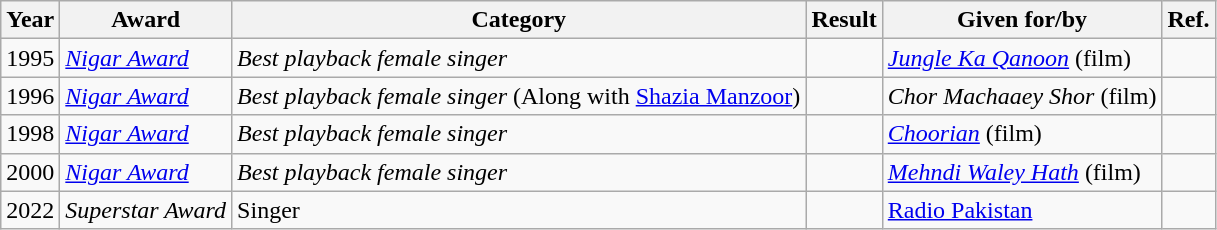<table class="wikitable">
<tr>
<th>Year</th>
<th>Award</th>
<th>Category</th>
<th>Result</th>
<th>Given for/by</th>
<th>Ref.</th>
</tr>
<tr>
<td>1995</td>
<td><em><a href='#'>Nigar Award</a></em></td>
<td><em>Best playback female singer</em></td>
<td></td>
<td><em><a href='#'>Jungle Ka Qanoon</a></em> (film)</td>
<td></td>
</tr>
<tr>
<td>1996</td>
<td><em><a href='#'>Nigar Award</a></em></td>
<td><em>Best playback female singer</em> (Along with <a href='#'>Shazia Manzoor</a>)</td>
<td></td>
<td><em>Chor Machaaey Shor</em> (film)</td>
<td></td>
</tr>
<tr>
<td>1998</td>
<td><em><a href='#'>Nigar Award</a></em></td>
<td><em>Best playback female singer</em></td>
<td></td>
<td><em><a href='#'>Choorian</a></em> (film)</td>
<td></td>
</tr>
<tr>
<td>2000</td>
<td><em><a href='#'>Nigar Award</a></em></td>
<td><em>Best playback female singer</em></td>
<td></td>
<td><em><a href='#'>Mehndi Waley Hath</a></em> (film)</td>
<td></td>
</tr>
<tr>
<td>2022</td>
<td><em>Superstar Award</em></td>
<td>Singer</td>
<td></td>
<td><a href='#'>Radio Pakistan</a></td>
<td></td>
</tr>
</table>
